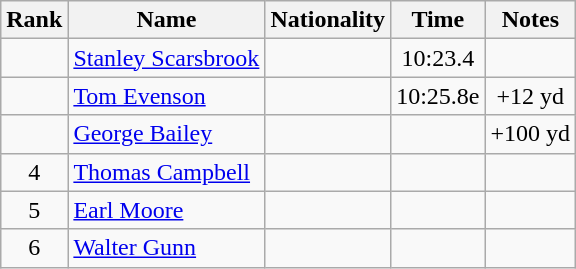<table class="wikitable sortable" style=" text-align:center">
<tr>
<th>Rank</th>
<th>Name</th>
<th>Nationality</th>
<th>Time</th>
<th>Notes</th>
</tr>
<tr>
<td></td>
<td align=left><a href='#'>Stanley Scarsbrook</a></td>
<td align=left></td>
<td>10:23.4</td>
<td></td>
</tr>
<tr>
<td></td>
<td align=left><a href='#'>Tom Evenson</a></td>
<td align=left></td>
<td>10:25.8e</td>
<td>+12 yd</td>
</tr>
<tr>
<td></td>
<td align=left><a href='#'>George Bailey</a></td>
<td align=left></td>
<td></td>
<td>+100 yd</td>
</tr>
<tr>
<td>4</td>
<td align=left><a href='#'>Thomas Campbell</a></td>
<td align=left></td>
<td></td>
<td></td>
</tr>
<tr>
<td>5</td>
<td align=left><a href='#'>Earl Moore</a></td>
<td align=left></td>
<td></td>
<td></td>
</tr>
<tr>
<td>6</td>
<td align=left><a href='#'>Walter Gunn</a></td>
<td align=left></td>
<td></td>
<td></td>
</tr>
</table>
